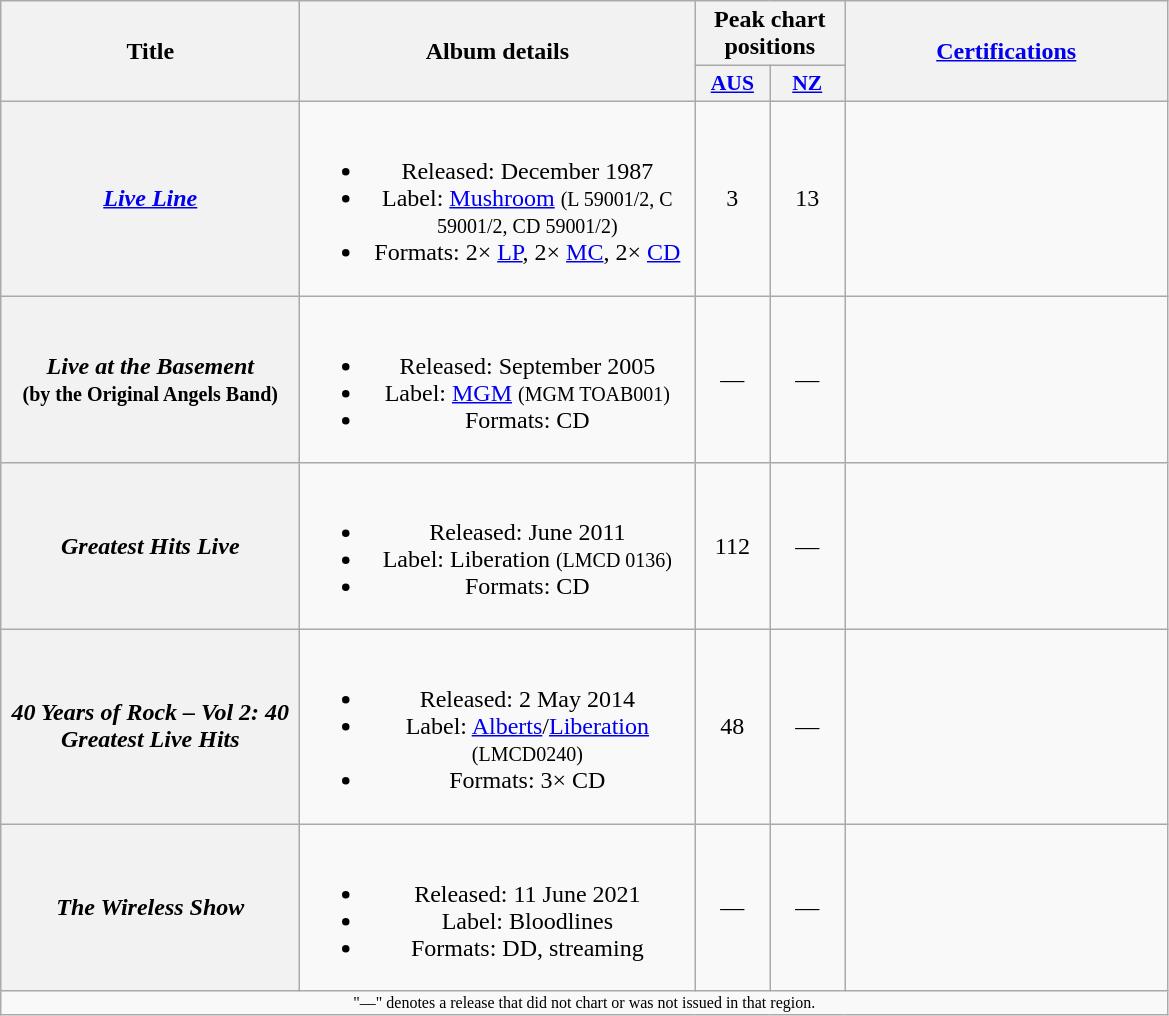<table class="wikitable plainrowheaders" style="text-align:center;">
<tr>
<th scope="col" rowspan="2" style="width:12em;">Title</th>
<th scope="col" rowspan="2" style="width:16em;">Album details</th>
<th scope="col" colspan="2">Peak chart positions</th>
<th scope="col" rowspan="2" style="width:13em;"><a href='#'>Certifications</a></th>
</tr>
<tr>
<th scope="col" style="width:3em;font-size:90%;"><a href='#'>AUS</a><br></th>
<th scope="col" style="width:3em;font-size:90%;"><a href='#'>NZ</a><br></th>
</tr>
<tr>
<th scope="row"><em><a href='#'>Live Line</a></em></th>
<td><br><ul><li>Released: December 1987</li><li>Label: <a href='#'>Mushroom</a> <small>(L 59001/2, C 59001/2, CD 59001/2)</small></li><li>Formats: 2× <a href='#'>LP</a>, 2× <a href='#'>MC</a>, 2× <a href='#'>CD</a></li></ul></td>
<td>3</td>
<td>13</td>
<td></td>
</tr>
<tr>
<th scope="row"><em>Live at the Basement</em><br><small>(by the Original Angels Band)</small></th>
<td><br><ul><li>Released: September 2005</li><li>Label: <a href='#'>MGM</a> <small>(MGM TOAB001)</small></li><li>Formats: CD</li></ul></td>
<td>—</td>
<td>—</td>
<td></td>
</tr>
<tr>
<th scope="row"><em>Greatest Hits Live</em></th>
<td><br><ul><li>Released: June 2011</li><li>Label: Liberation <small>(LMCD 0136)</small></li><li>Formats: CD</li></ul></td>
<td>112</td>
<td>—</td>
<td></td>
</tr>
<tr>
<th scope="row"><em>40 Years of Rock – Vol 2: 40 Greatest Live Hits</em></th>
<td><br><ul><li>Released: 2 May 2014</li><li>Label: <a href='#'>Alberts</a>/<a href='#'>Liberation</a> <small>(LMCD0240)</small></li><li>Formats: 3× CD</li></ul></td>
<td>48</td>
<td>—</td>
<td></td>
</tr>
<tr>
<th scope="row"><em>The Wireless Show</em></th>
<td><br><ul><li>Released: 11 June 2021</li><li>Label: Bloodlines</li><li>Formats: DD, streaming</li></ul></td>
<td>—</td>
<td>—</td>
<td></td>
</tr>
<tr>
<td colspan="5" style="text-align:center; font-size:8pt;">"—" denotes a release that did not chart or was not issued in that region.</td>
</tr>
</table>
